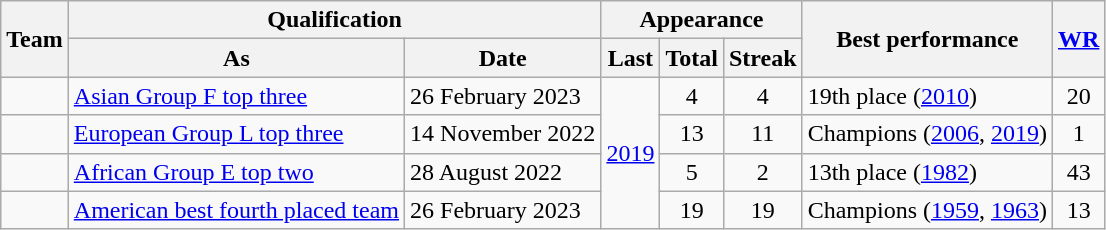<table class="wikitable">
<tr>
<th rowspan=2>Team</th>
<th colspan=2>Qualification</th>
<th colspan=3>Appearance</th>
<th rowspan=2>Best performance</th>
<th rowspan=2><a href='#'>WR</a></th>
</tr>
<tr>
<th>As</th>
<th>Date</th>
<th>Last</th>
<th>Total</th>
<th>Streak</th>
</tr>
<tr>
<td></td>
<td><a href='#'>Asian Group F top three</a></td>
<td>26 February 2023</td>
<td rowspan=4><a href='#'>2019</a></td>
<td align=center>4</td>
<td align=center>4</td>
<td>19th place (<a href='#'>2010</a>)</td>
<td align=center>20</td>
</tr>
<tr>
<td></td>
<td><a href='#'>European Group L top three</a></td>
<td>14 November 2022</td>
<td align=center>13</td>
<td align=center>11</td>
<td>Champions (<a href='#'>2006</a>, <a href='#'>2019</a>)</td>
<td align=center>1</td>
</tr>
<tr>
<td></td>
<td><a href='#'>African Group E top two</a></td>
<td>28 August 2022</td>
<td align=center>5</td>
<td align=center>2</td>
<td>13th place (<a href='#'>1982</a>)</td>
<td align=center>43</td>
</tr>
<tr>
<td></td>
<td><a href='#'>American best fourth placed team</a></td>
<td>26 February 2023</td>
<td align=center>19</td>
<td align=center>19</td>
<td>Champions (<a href='#'>1959</a>, <a href='#'>1963</a>)</td>
<td align=center>13</td>
</tr>
</table>
